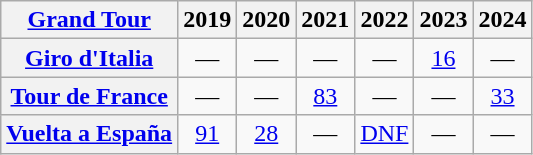<table class="wikitable plainrowheaders">
<tr>
<th scope="col"><a href='#'>Grand Tour</a></th>
<th scope="col">2019</th>
<th scope="col">2020</th>
<th scope="col">2021</th>
<th scope="col">2022</th>
<th scope="col">2023</th>
<th scope="col">2024</th>
</tr>
<tr style="text-align:center;">
<th scope="row"> <a href='#'>Giro d'Italia</a></th>
<td>—</td>
<td>—</td>
<td>—</td>
<td>—</td>
<td><a href='#'>16</a></td>
<td>—</td>
</tr>
<tr style="text-align:center;">
<th scope="row"> <a href='#'>Tour de France</a></th>
<td>—</td>
<td>—</td>
<td><a href='#'>83</a></td>
<td>—</td>
<td>—</td>
<td><a href='#'>33</a></td>
</tr>
<tr style="text-align:center;">
<th scope="row"> <a href='#'>Vuelta a España</a></th>
<td><a href='#'>91</a></td>
<td><a href='#'>28</a></td>
<td>—</td>
<td><a href='#'>DNF</a></td>
<td>—</td>
<td>—</td>
</tr>
</table>
